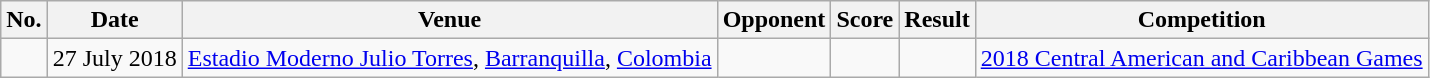<table class="wikitable">
<tr>
<th>No.</th>
<th>Date</th>
<th>Venue</th>
<th>Opponent</th>
<th>Score</th>
<th>Result</th>
<th>Competition</th>
</tr>
<tr>
<td></td>
<td>27 July 2018</td>
<td><a href='#'>Estadio Moderno Julio Torres</a>, <a href='#'>Barranquilla</a>, <a href='#'>Colombia</a></td>
<td></td>
<td></td>
<td></td>
<td><a href='#'>2018 Central American and Caribbean Games</a></td>
</tr>
</table>
